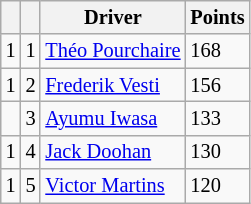<table class="wikitable" style="font-size: 85%;">
<tr>
<th></th>
<th></th>
<th>Driver</th>
<th>Points</th>
</tr>
<tr>
<td align="left"> 1</td>
<td align="center">1</td>
<td> <a href='#'>Théo Pourchaire</a></td>
<td>168</td>
</tr>
<tr>
<td align="left"> 1</td>
<td align="center">2</td>
<td> <a href='#'>Frederik Vesti</a></td>
<td>156</td>
</tr>
<tr>
<td align="left"></td>
<td align="center">3</td>
<td> <a href='#'>Ayumu Iwasa</a></td>
<td>133</td>
</tr>
<tr>
<td align="left"> 1</td>
<td align="center">4</td>
<td> <a href='#'>Jack Doohan</a></td>
<td>130</td>
</tr>
<tr>
<td align="left"> 1</td>
<td align="center">5</td>
<td> <a href='#'>Victor Martins</a></td>
<td>120</td>
</tr>
</table>
